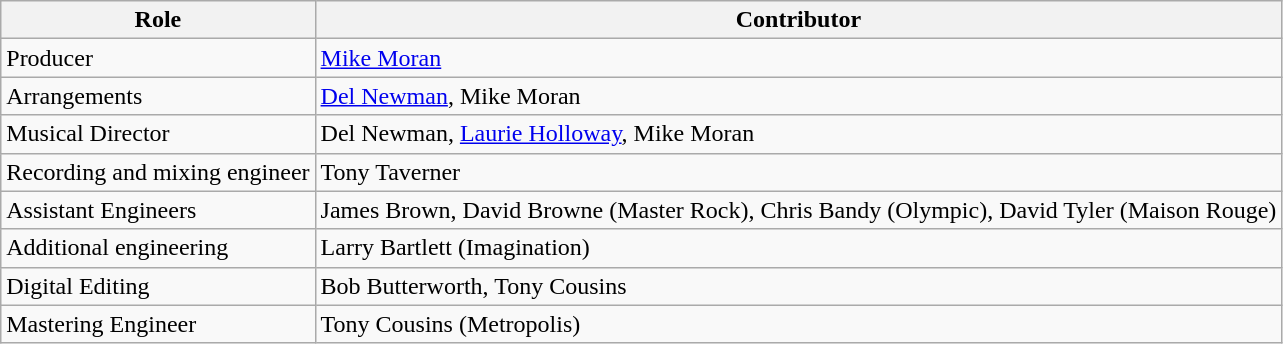<table class="wikitable">
<tr>
<th>Role</th>
<th>Contributor</th>
</tr>
<tr>
<td>Producer</td>
<td><a href='#'>Mike Moran</a></td>
</tr>
<tr>
<td>Arrangements</td>
<td><a href='#'>Del Newman</a>, Mike Moran</td>
</tr>
<tr>
<td>Musical Director</td>
<td>Del Newman, <a href='#'>Laurie Holloway</a>, Mike Moran</td>
</tr>
<tr>
<td>Recording and mixing engineer</td>
<td>Tony Taverner</td>
</tr>
<tr>
<td>Assistant Engineers</td>
<td>James Brown, David Browne (Master Rock), Chris Bandy (Olympic), David Tyler (Maison Rouge)</td>
</tr>
<tr>
<td>Additional engineering</td>
<td>Larry Bartlett (Imagination)</td>
</tr>
<tr>
<td>Digital Editing</td>
<td>Bob Butterworth, Tony Cousins</td>
</tr>
<tr>
<td>Mastering Engineer</td>
<td>Tony Cousins (Metropolis)</td>
</tr>
</table>
